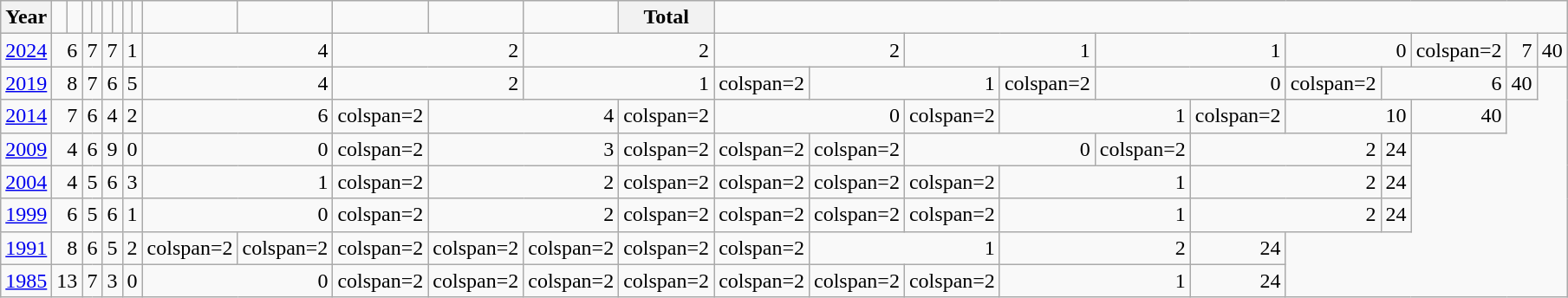<table class="wikitable" style="text-align:right; padding-left:1em">
<tr>
<th align="left">Year</th>
<td></td>
<td></td>
<td></td>
<td></td>
<td></td>
<td></td>
<td></td>
<td></td>
<td></td>
<td></td>
<td></td>
<td></td>
<td></td>
<th align="left">Total</th>
</tr>
<tr>
<td align=left><a href='#'>2024</a></td>
<td colspan=2>6</td>
<td colspan=2>7</td>
<td colspan=2>7</td>
<td colspan=2>1</td>
<td colspan=2>4</td>
<td colspan=2>2</td>
<td colspan=2>2</td>
<td colspan=2>2</td>
<td colspan=2>1</td>
<td colspan=2>1</td>
<td colspan=2>0</td>
<td>colspan=2 </td>
<td colspan=2>7</td>
<td>40</td>
</tr>
<tr>
<td align=left><a href='#'>2019</a></td>
<td colspan=2>8</td>
<td colspan=2>7</td>
<td colspan=2>6</td>
<td colspan=2>5</td>
<td colspan=2>4</td>
<td colspan=2>2</td>
<td colspan=2>1</td>
<td>colspan=2 </td>
<td colspan=2>1</td>
<td>colspan=2 </td>
<td colspan=2>0</td>
<td>colspan=2 </td>
<td colspan=2>6</td>
<td>40</td>
</tr>
<tr>
<td align=left><a href='#'>2014</a></td>
<td colspan=2>7</td>
<td colspan=2>6</td>
<td colspan=2>4</td>
<td colspan=2>2</td>
<td colspan=2>6</td>
<td>colspan=2 </td>
<td colspan=2>4</td>
<td>colspan=2 </td>
<td colspan=2>0</td>
<td>colspan=2 </td>
<td colspan=2>1</td>
<td>colspan=2 </td>
<td colspan=2>10</td>
<td>40</td>
</tr>
<tr>
<td align=left><a href='#'>2009</a></td>
<td colspan=2>4</td>
<td colspan=2>6</td>
<td colspan=2>9</td>
<td colspan=2>0</td>
<td colspan=2>0</td>
<td>colspan=2 </td>
<td colspan=2>3</td>
<td>colspan=2 </td>
<td>colspan=2 </td>
<td>colspan=2 </td>
<td colspan=2>0</td>
<td>colspan=2 </td>
<td colspan=2>2</td>
<td>24</td>
</tr>
<tr>
<td align=left><a href='#'>2004</a></td>
<td colspan=2>4</td>
<td colspan=2>5</td>
<td colspan=2>6</td>
<td colspan=2>3</td>
<td colspan=2>1</td>
<td>colspan=2 </td>
<td colspan=2>2</td>
<td>colspan=2 </td>
<td>colspan=2 </td>
<td>colspan=2 </td>
<td>colspan=2 </td>
<td colspan=2>1</td>
<td colspan=2>2</td>
<td>24</td>
</tr>
<tr>
<td align=left><a href='#'>1999</a></td>
<td colspan=2>6</td>
<td colspan=2>5</td>
<td colspan=2>6</td>
<td colspan=2>1</td>
<td colspan=2>0</td>
<td>colspan=2 </td>
<td colspan=2>2</td>
<td>colspan=2 </td>
<td>colspan=2 </td>
<td>colspan=2 </td>
<td>colspan=2 </td>
<td colspan=2>1</td>
<td colspan=2>2</td>
<td>24</td>
</tr>
<tr>
<td align=left><a href='#'>1991</a></td>
<td colspan=2>8</td>
<td colspan=2>6</td>
<td colspan=2>5</td>
<td colspan=2>2</td>
<td>colspan=2 </td>
<td>colspan=2 </td>
<td>colspan=2 </td>
<td>colspan=2 </td>
<td>colspan=2 </td>
<td>colspan=2 </td>
<td>colspan=2 </td>
<td colspan=2>1</td>
<td colspan=2>2</td>
<td>24</td>
</tr>
<tr>
<td align=left><a href='#'>1985</a></td>
<td colspan=2>13</td>
<td colspan=2>7</td>
<td colspan=2>3</td>
<td colspan=2>0</td>
<td colspan=2>0</td>
<td>colspan=2 </td>
<td>colspan=2 </td>
<td>colspan=2 </td>
<td>colspan=2 </td>
<td>colspan=2 </td>
<td>colspan=2 </td>
<td>colspan=2 </td>
<td colspan=2>1</td>
<td>24</td>
</tr>
</table>
